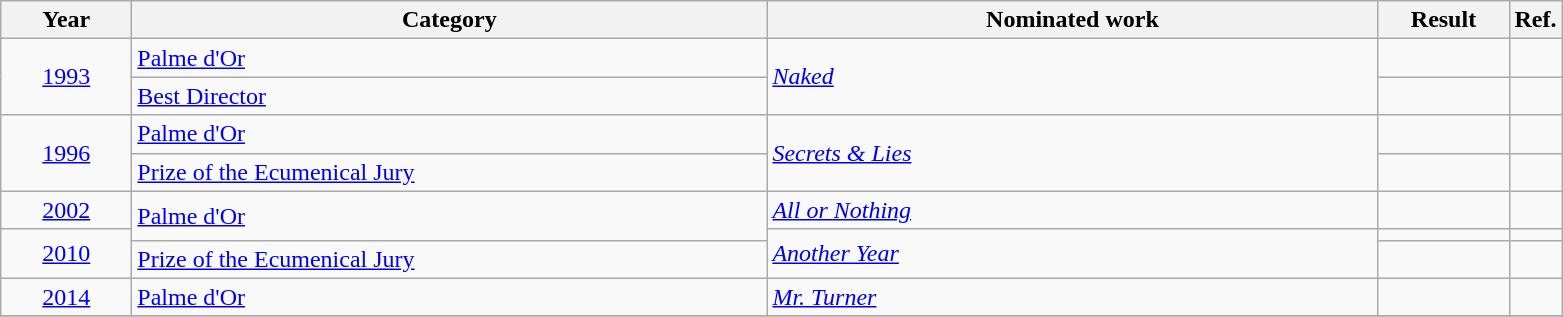<table class=wikitable>
<tr>
<th scope="col" style="width:5em;">Year</th>
<th scope="col" style="width:26em;">Category</th>
<th scope="col" style="width:25em;">Nominated work</th>
<th scope="col" style="width:5em;">Result</th>
<th>Ref.</th>
</tr>
<tr>
<td style="text-align:center;", rowspan=2><a href='#'>1993</a></td>
<td><a href='#'>Palme d'Or</a></td>
<td rowspan=2><em><a href='#'>Naked</a></em></td>
<td></td>
<td></td>
</tr>
<tr>
<td><a href='#'>Best Director</a></td>
<td></td>
<td></td>
</tr>
<tr>
<td style="text-align:center;", rowspan=2><a href='#'>1996</a></td>
<td><a href='#'>Palme d'Or</a></td>
<td rowspan=2><em><a href='#'>Secrets & Lies</a></em></td>
<td></td>
<td></td>
</tr>
<tr>
<td><a href='#'>Prize of the Ecumenical Jury</a></td>
<td></td>
<td></td>
</tr>
<tr>
<td style="text-align:center;"><a href='#'>2002</a></td>
<td rowspan=2><a href='#'>Palme d'Or</a></td>
<td><em><a href='#'>All or Nothing</a></em></td>
<td></td>
<td></td>
</tr>
<tr>
<td style="text-align:center;", rowspan=2><a href='#'>2010</a></td>
<td rowspan=2><em><a href='#'>Another Year</a></em></td>
<td></td>
<td></td>
</tr>
<tr>
<td><a href='#'>Prize of the Ecumenical Jury</a></td>
<td></td>
<td></td>
</tr>
<tr>
<td style="text-align:center;"><a href='#'>2014</a></td>
<td><a href='#'>Palme d'Or</a></td>
<td><em><a href='#'>Mr. Turner</a></em></td>
<td></td>
<td></td>
</tr>
<tr>
</tr>
</table>
